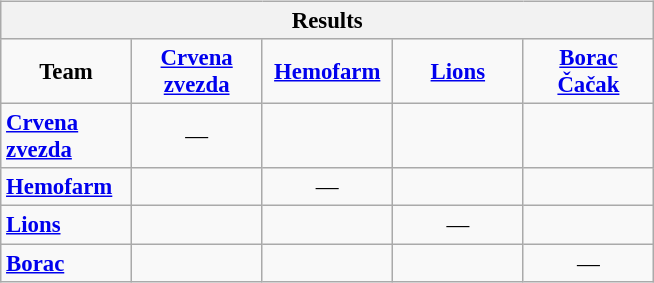<table class="wikitable" style="text-align: center; font-size:95%" align="left">
<tr>
<th colspan=5>Results</th>
</tr>
<tr>
<td width="80"><strong>Team</strong></td>
<td width="80"><strong><a href='#'>Crvena zvezda</a></strong></td>
<td width="80"><strong><a href='#'>Hemofarm</a></strong></td>
<td width="80"><strong><a href='#'>Lions</a></strong></td>
<td width="80"><strong><a href='#'>Borac Čačak</a></strong></td>
</tr>
<tr>
<td align="left"><strong><a href='#'>Crvena zvezda</a></strong></td>
<td>—</td>
<td></td>
<td></td>
<td></td>
</tr>
<tr>
<td align="left"><strong><a href='#'>Hemofarm</a></strong></td>
<td></td>
<td>—</td>
<td></td>
<td></td>
</tr>
<tr>
<td align="left"><strong><a href='#'>Lions</a></strong></td>
<td></td>
<td></td>
<td>—</td>
<td></td>
</tr>
<tr>
<td align="left"><strong><a href='#'>Borac</a></strong></td>
<td></td>
<td></td>
<td></td>
<td>—</td>
</tr>
</table>
